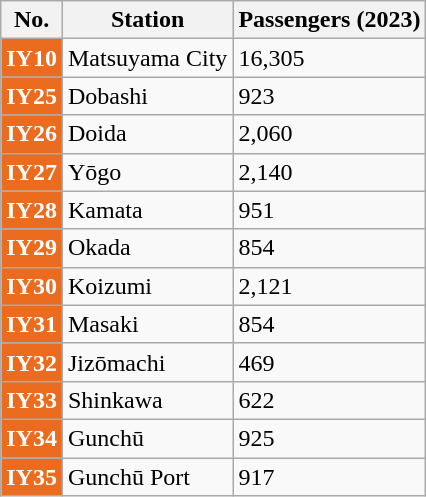<table class=wikitable>
<tr>
<th>No.</th>
<th>Station</th>
<th>Passengers (2023)</th>
</tr>
<tr>
<th style="background-color:#eb6c1f; color:#fff;">IY10</th>
<td>Matsuyama City</td>
<td>16,305</td>
</tr>
<tr>
<th style="background-color:#eb6c1f; color:#fff;">IY25</th>
<td>Dobashi</td>
<td>923</td>
</tr>
<tr>
<th style="background-color:#eb6c1f; color:#fff;">IY26</th>
<td>Doida</td>
<td>2,060</td>
</tr>
<tr>
<th style="background-color:#eb6c1f; color:#fff;">IY27</th>
<td>Yōgo</td>
<td>2,140</td>
</tr>
<tr>
<th style="background-color:#eb6c1f; color:#fff;">IY28</th>
<td>Kamata</td>
<td>951</td>
</tr>
<tr>
<th style="background-color:#eb6c1f; color:#fff;">IY29</th>
<td>Okada</td>
<td>854</td>
</tr>
<tr>
<th style="background-color:#eb6c1f; color:#fff;">IY30</th>
<td>Koizumi</td>
<td>2,121</td>
</tr>
<tr>
<th style="background-color:#eb6c1f; color:#fff;">IY31</th>
<td>Masaki</td>
<td>854</td>
</tr>
<tr>
<th style="background-color:#eb6c1f; color:#fff;">IY32</th>
<td>Jizōmachi</td>
<td>469</td>
</tr>
<tr>
<th style="background-color:#eb6c1f; color:#fff;">IY33</th>
<td>Shinkawa</td>
<td>622</td>
</tr>
<tr>
<th style="background-color:#eb6c1f; color:#fff;">IY34</th>
<td>Gunchū</td>
<td>925</td>
</tr>
<tr>
<th style="background-color:#eb6c1f; color:#fff;">IY35</th>
<td>Gunchū Port</td>
<td>917</td>
</tr>
</table>
